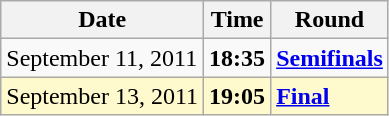<table class="wikitable">
<tr>
<th>Date</th>
<th>Time</th>
<th>Round</th>
</tr>
<tr>
<td>September 11, 2011</td>
<td><strong>18:35</strong></td>
<td><strong><a href='#'>Semifinals</a></strong></td>
</tr>
<tr style=background:lemonchiffon>
<td>September 13, 2011</td>
<td><strong>19:05</strong></td>
<td><strong><a href='#'>Final</a></strong></td>
</tr>
</table>
